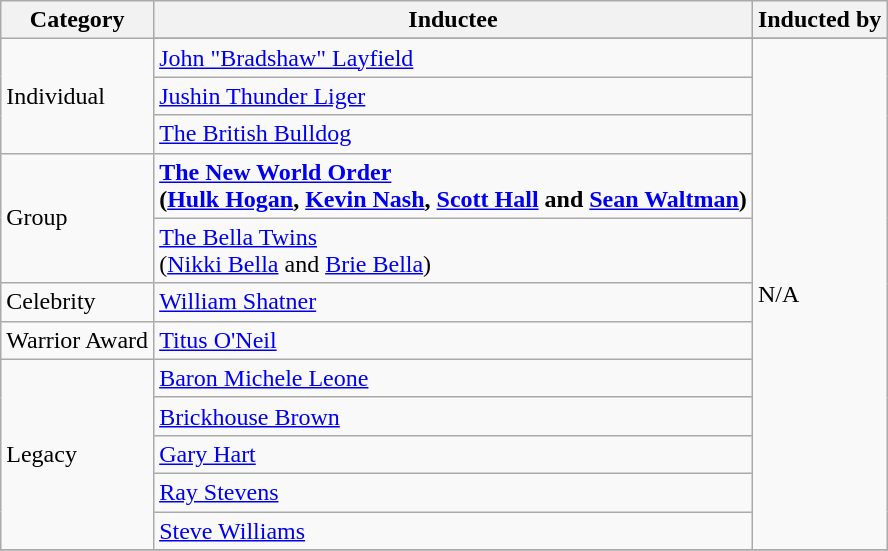<table class="wikitable">
<tr>
<th>Category</th>
<th>Inductee</th>
<th>Inducted by</th>
</tr>
<tr>
<td rowspan="4">Individual</td>
</tr>
<tr>
<td><a href='#'>John "Bradshaw" Layfield</a></td>
<td rowspan="12">N/A</td>
</tr>
<tr>
<td><a href='#'>Jushin Thunder Liger</a></td>
</tr>
<tr>
<td><a href='#'>The British Bulldog</a></td>
</tr>
<tr>
<td rowspan="2">Group</td>
<td><strong><a href='#'>The New World Order</a><br>(<a href='#'>Hulk Hogan</a>, <a href='#'>Kevin Nash</a>, <a href='#'>Scott Hall</a> and <a href='#'>Sean Waltman</a>)</strong></td>
</tr>
<tr>
<td><a href='#'>The Bella Twins</a><br>(<a href='#'>Nikki Bella</a> and <a href='#'>Brie Bella</a>)</td>
</tr>
<tr>
<td>Celebrity</td>
<td><a href='#'>William Shatner</a></td>
</tr>
<tr>
<td>Warrior Award</td>
<td><a href='#'>Titus O'Neil</a></td>
</tr>
<tr>
<td rowspan="5">Legacy</td>
<td><a href='#'>Baron Michele Leone</a></td>
</tr>
<tr>
<td><a href='#'>Brickhouse Brown</a></td>
</tr>
<tr>
<td><a href='#'>Gary Hart</a></td>
</tr>
<tr>
<td><a href='#'>Ray Stevens</a></td>
</tr>
<tr>
<td><a href='#'>Steve Williams</a></td>
</tr>
<tr>
</tr>
</table>
